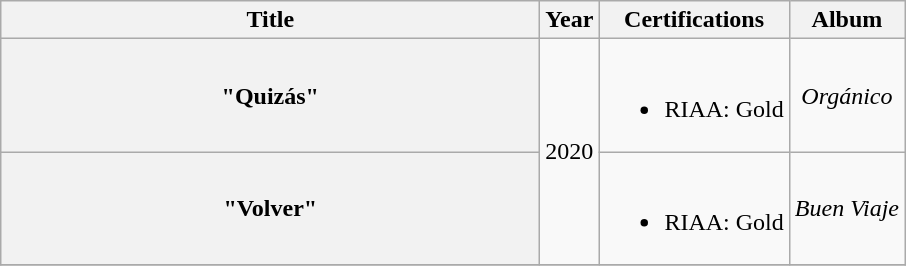<table class="wikitable plainrowheaders" style="text-align:center;">
<tr>
<th scope="col" style="width:22em;">Title</th>
<th scope="col">Year</th>
<th scope="col">Certifications</th>
<th scope="col">Album</th>
</tr>
<tr>
<th scope="row">"Quizás"<br></th>
<td rowspan=2>2020</td>
<td><br><ul><li>RIAA: Gold </li></ul></td>
<td><em>Orgánico</em></td>
</tr>
<tr>
<th scope="row">"Volver"<br></th>
<td><br><ul><li>RIAA: Gold </li></ul></td>
<td><em>Buen Viaje</em></td>
</tr>
<tr>
</tr>
</table>
